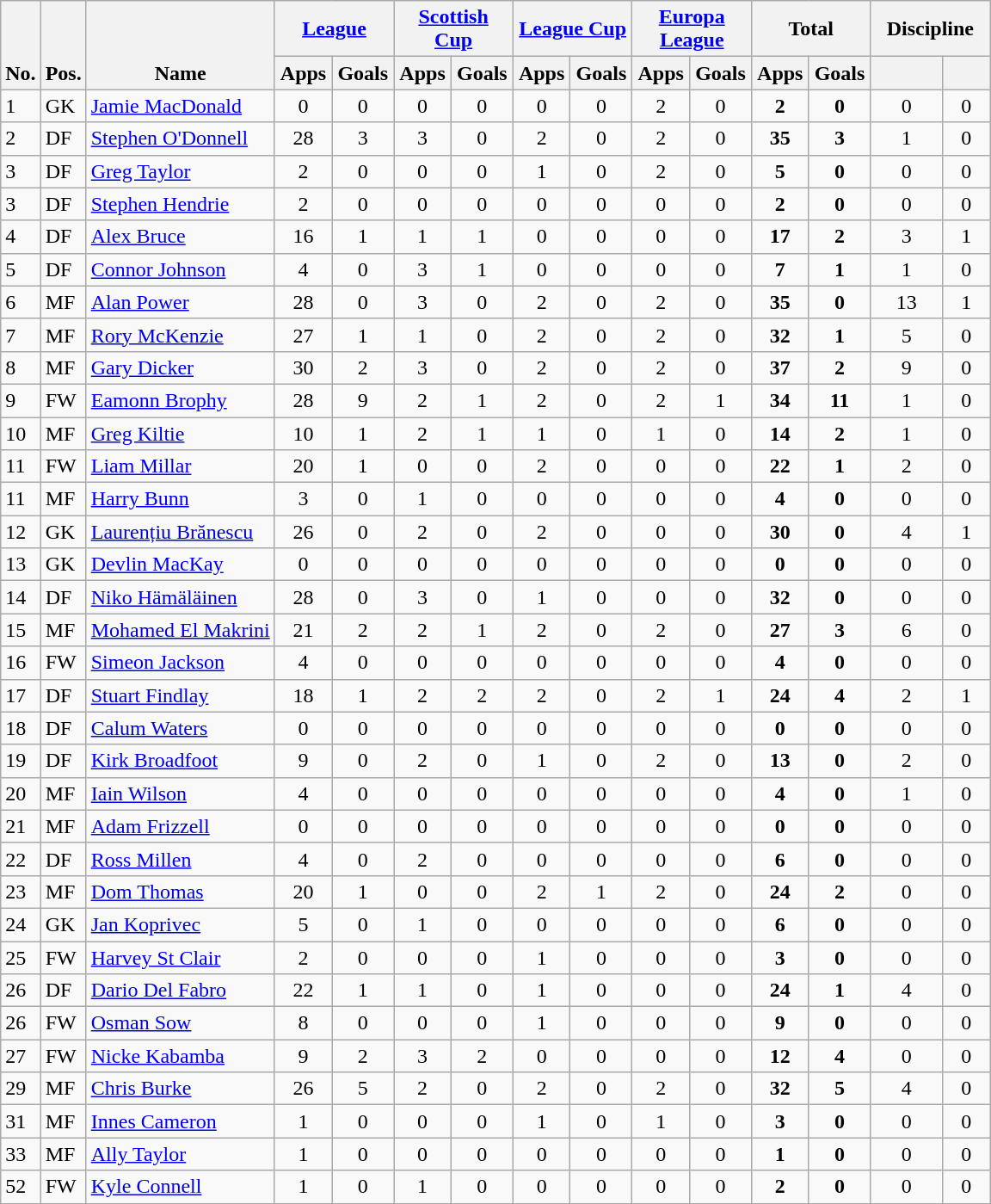<table class="wikitable" style="text-align:center">
<tr>
<th rowspan="2" valign="bottom">No.</th>
<th rowspan="2" valign="bottom">Pos.</th>
<th rowspan="2" valign="bottom">Name</th>
<th colspan="2" width="85"><a href='#'>League</a></th>
<th colspan="2" width="85"><a href='#'>Scottish Cup</a></th>
<th colspan="2" width="85"><a href='#'>League Cup</a></th>
<th colspan="2" width="85"><a href='#'>Europa League</a></th>
<th colspan="2" width="85">Total</th>
<th colspan="2" width="85">Discipline</th>
</tr>
<tr>
<th>Apps</th>
<th>Goals</th>
<th>Apps</th>
<th>Goals</th>
<th>Apps</th>
<th>Goals</th>
<th>Apps</th>
<th>Goals</th>
<th>Apps</th>
<th>Goals</th>
<th></th>
<th></th>
</tr>
<tr>
<td align="left">1</td>
<td align="left">GK</td>
<td align="left"> <a href='#'>Jamie MacDonald</a></td>
<td>0</td>
<td>0</td>
<td>0</td>
<td>0</td>
<td>0</td>
<td>0</td>
<td>2</td>
<td>0</td>
<td><strong>2</strong></td>
<td><strong>0</strong></td>
<td>0</td>
<td>0</td>
</tr>
<tr>
<td align="left">2</td>
<td align="left">DF</td>
<td align="left"> <a href='#'>Stephen O'Donnell</a></td>
<td>28</td>
<td>3</td>
<td>3</td>
<td>0</td>
<td>2</td>
<td>0</td>
<td>2</td>
<td>0</td>
<td><strong>35</strong></td>
<td><strong>3</strong></td>
<td>1</td>
<td>0</td>
</tr>
<tr>
<td align="left">3</td>
<td align="left">DF</td>
<td align="left"> <a href='#'>Greg Taylor</a></td>
<td>2</td>
<td>0</td>
<td>0</td>
<td>0</td>
<td>1</td>
<td>0</td>
<td>2</td>
<td>0</td>
<td><strong>5</strong></td>
<td><strong>0</strong></td>
<td>0</td>
<td>0</td>
</tr>
<tr>
<td align="left">3</td>
<td align="left">DF</td>
<td align="left"> <a href='#'>Stephen Hendrie</a></td>
<td>2</td>
<td>0</td>
<td>0</td>
<td>0</td>
<td>0</td>
<td>0</td>
<td>0</td>
<td>0</td>
<td><strong>2</strong></td>
<td><strong>0</strong></td>
<td>0</td>
<td>0</td>
</tr>
<tr>
<td align="left">4</td>
<td align="left">DF</td>
<td align="left"> <a href='#'>Alex Bruce</a></td>
<td>16</td>
<td>1</td>
<td>1</td>
<td>1</td>
<td>0</td>
<td>0</td>
<td>0</td>
<td>0</td>
<td><strong>17</strong></td>
<td><strong>2</strong></td>
<td>3</td>
<td>1</td>
</tr>
<tr>
<td align="left">5</td>
<td align="left">DF</td>
<td align="left"> <a href='#'>Connor Johnson</a></td>
<td>4</td>
<td>0</td>
<td>3</td>
<td>1</td>
<td>0</td>
<td>0</td>
<td>0</td>
<td>0</td>
<td><strong>7</strong></td>
<td><strong>1</strong></td>
<td>1</td>
<td>0</td>
</tr>
<tr>
<td align="left">6</td>
<td align="left">MF</td>
<td align="left"> <a href='#'>Alan Power</a></td>
<td>28</td>
<td>0</td>
<td>3</td>
<td>0</td>
<td>2</td>
<td>0</td>
<td>2</td>
<td>0</td>
<td><strong>35</strong></td>
<td><strong>0</strong></td>
<td>13</td>
<td>1</td>
</tr>
<tr>
<td align="left">7</td>
<td align="left">MF</td>
<td align="left"> <a href='#'>Rory McKenzie</a></td>
<td>27</td>
<td>1</td>
<td>1</td>
<td>0</td>
<td>2</td>
<td>0</td>
<td>2</td>
<td>0</td>
<td><strong>32</strong></td>
<td><strong>1</strong></td>
<td>5</td>
<td>0</td>
</tr>
<tr>
<td align="left">8</td>
<td align="left">MF</td>
<td align="left"> <a href='#'>Gary Dicker</a></td>
<td>30</td>
<td>2</td>
<td>3</td>
<td>0</td>
<td>2</td>
<td>0</td>
<td>2</td>
<td>0</td>
<td><strong>37</strong></td>
<td><strong>2</strong></td>
<td>9</td>
<td>0</td>
</tr>
<tr>
<td align="left">9</td>
<td align="left">FW</td>
<td align="left"> <a href='#'>Eamonn Brophy</a></td>
<td>28</td>
<td>9</td>
<td>2</td>
<td>1</td>
<td>2</td>
<td>0</td>
<td>2</td>
<td>1</td>
<td><strong>34</strong></td>
<td><strong>11</strong></td>
<td>1</td>
<td>0</td>
</tr>
<tr>
<td align="left">10</td>
<td align="left">MF</td>
<td align="left"> <a href='#'>Greg Kiltie</a></td>
<td>10</td>
<td>1</td>
<td>2</td>
<td>1</td>
<td>1</td>
<td>0</td>
<td>1</td>
<td>0</td>
<td><strong>14</strong></td>
<td><strong>2</strong></td>
<td>1</td>
<td>0</td>
</tr>
<tr>
<td align="left">11</td>
<td align="left">FW</td>
<td align="left"> <a href='#'>Liam Millar</a></td>
<td>20</td>
<td>1</td>
<td>0</td>
<td>0</td>
<td>2</td>
<td>0</td>
<td>0</td>
<td>0</td>
<td><strong>22</strong></td>
<td><strong>1</strong></td>
<td>2</td>
<td>0</td>
</tr>
<tr>
<td align="left">11</td>
<td align="left">MF</td>
<td align="left"> <a href='#'>Harry Bunn</a></td>
<td>3</td>
<td>0</td>
<td>1</td>
<td>0</td>
<td>0</td>
<td>0</td>
<td>0</td>
<td>0</td>
<td><strong>4</strong></td>
<td><strong>0</strong></td>
<td>0</td>
<td>0</td>
</tr>
<tr>
<td align="left">12</td>
<td align="left">GK</td>
<td align="left"> <a href='#'>Laurențiu Brănescu</a></td>
<td>26</td>
<td>0</td>
<td>2</td>
<td>0</td>
<td>2</td>
<td>0</td>
<td>0</td>
<td>0</td>
<td><strong>30</strong></td>
<td><strong>0</strong></td>
<td>4</td>
<td>1</td>
</tr>
<tr>
<td align="left">13</td>
<td align="left">GK</td>
<td align="left"> <a href='#'>Devlin MacKay</a></td>
<td>0</td>
<td>0</td>
<td>0</td>
<td>0</td>
<td>0</td>
<td>0</td>
<td>0</td>
<td>0</td>
<td><strong>0</strong></td>
<td><strong>0</strong></td>
<td>0</td>
<td>0</td>
</tr>
<tr>
<td align="left">14</td>
<td align="left">DF</td>
<td align="left"> <a href='#'>Niko Hämäläinen</a></td>
<td>28</td>
<td>0</td>
<td>3</td>
<td>0</td>
<td>1</td>
<td>0</td>
<td>0</td>
<td>0</td>
<td><strong>32</strong></td>
<td><strong>0</strong></td>
<td>0</td>
<td>0</td>
</tr>
<tr>
<td align="left">15</td>
<td align="left">MF</td>
<td align="left"> <a href='#'>Mohamed El Makrini</a></td>
<td>21</td>
<td>2</td>
<td>2</td>
<td>1</td>
<td>2</td>
<td>0</td>
<td>2</td>
<td>0</td>
<td><strong>27</strong></td>
<td><strong>3</strong></td>
<td>6</td>
<td>0</td>
</tr>
<tr>
<td align="left">16</td>
<td align="left">FW</td>
<td align="left"> <a href='#'>Simeon Jackson</a></td>
<td>4</td>
<td>0</td>
<td>0</td>
<td>0</td>
<td>0</td>
<td>0</td>
<td>0</td>
<td>0</td>
<td><strong>4</strong></td>
<td><strong>0</strong></td>
<td>0</td>
<td>0</td>
</tr>
<tr>
<td align="left">17</td>
<td align="left">DF</td>
<td align="left"> <a href='#'>Stuart Findlay</a></td>
<td>18</td>
<td>1</td>
<td>2</td>
<td>2</td>
<td>2</td>
<td>0</td>
<td>2</td>
<td>1</td>
<td><strong>24</strong></td>
<td><strong>4</strong></td>
<td>2</td>
<td>1</td>
</tr>
<tr>
<td align="left">18</td>
<td align="left">DF</td>
<td align="left"> <a href='#'>Calum Waters</a></td>
<td>0</td>
<td>0</td>
<td>0</td>
<td>0</td>
<td>0</td>
<td>0</td>
<td>0</td>
<td>0</td>
<td><strong>0</strong></td>
<td><strong>0</strong></td>
<td>0</td>
<td>0</td>
</tr>
<tr>
<td align="left">19</td>
<td align="left">DF</td>
<td align="left"> <a href='#'>Kirk Broadfoot</a></td>
<td>9</td>
<td>0</td>
<td>2</td>
<td>0</td>
<td>1</td>
<td>0</td>
<td>2</td>
<td>0</td>
<td><strong>13</strong></td>
<td><strong>0</strong></td>
<td>2</td>
<td>0</td>
</tr>
<tr>
<td align="left">20</td>
<td align="left">MF</td>
<td align="left"> <a href='#'>Iain Wilson</a></td>
<td>4</td>
<td>0</td>
<td>0</td>
<td>0</td>
<td>0</td>
<td>0</td>
<td>0</td>
<td>0</td>
<td><strong>4</strong></td>
<td><strong>0</strong></td>
<td>1</td>
<td>0</td>
</tr>
<tr>
<td align="left">21</td>
<td align="left">MF</td>
<td align="left"> <a href='#'>Adam Frizzell</a></td>
<td>0</td>
<td>0</td>
<td>0</td>
<td>0</td>
<td>0</td>
<td>0</td>
<td>0</td>
<td>0</td>
<td><strong>0</strong></td>
<td><strong>0</strong></td>
<td>0</td>
<td>0</td>
</tr>
<tr>
<td align="left">22</td>
<td align="left">DF</td>
<td align="left"> <a href='#'>Ross Millen</a></td>
<td>4</td>
<td>0</td>
<td>2</td>
<td>0</td>
<td>0</td>
<td>0</td>
<td>0</td>
<td>0</td>
<td><strong>6</strong></td>
<td><strong>0</strong></td>
<td>0</td>
<td>0</td>
</tr>
<tr>
<td align="left">23</td>
<td align="left">MF</td>
<td align="left"> <a href='#'>Dom Thomas</a></td>
<td>20</td>
<td>1</td>
<td>0</td>
<td>0</td>
<td>2</td>
<td>1</td>
<td>2</td>
<td>0</td>
<td><strong>24</strong></td>
<td><strong>2</strong></td>
<td>0</td>
<td>0</td>
</tr>
<tr>
<td align="left">24</td>
<td align="left">GK</td>
<td align="left"> <a href='#'>Jan Koprivec</a></td>
<td>5</td>
<td>0</td>
<td>1</td>
<td>0</td>
<td>0</td>
<td>0</td>
<td>0</td>
<td>0</td>
<td><strong>6</strong></td>
<td><strong>0</strong></td>
<td>0</td>
<td>0</td>
</tr>
<tr>
<td align="left">25</td>
<td align="left">FW</td>
<td align="left"> <a href='#'>Harvey St Clair</a></td>
<td>2</td>
<td>0</td>
<td>0</td>
<td>0</td>
<td>1</td>
<td>0</td>
<td>0</td>
<td>0</td>
<td><strong>3</strong></td>
<td><strong>0</strong></td>
<td>0</td>
<td>0</td>
</tr>
<tr>
<td align="left">26</td>
<td align="left">DF</td>
<td align="left"> <a href='#'>Dario Del Fabro</a></td>
<td>22</td>
<td>1</td>
<td>1</td>
<td>0</td>
<td>1</td>
<td>0</td>
<td>0</td>
<td>0</td>
<td><strong>24</strong></td>
<td><strong>1</strong></td>
<td>4</td>
<td>0</td>
</tr>
<tr>
<td align="left">26</td>
<td align="left">FW</td>
<td align="left"> <a href='#'>Osman Sow</a></td>
<td>8</td>
<td>0</td>
<td>0</td>
<td>0</td>
<td>1</td>
<td>0</td>
<td>0</td>
<td>0</td>
<td><strong>9</strong></td>
<td><strong>0</strong></td>
<td>0</td>
<td>0</td>
</tr>
<tr>
<td align="left">27</td>
<td align="left">FW</td>
<td align="left"> <a href='#'>Nicke Kabamba</a></td>
<td>9</td>
<td>2</td>
<td>3</td>
<td>2</td>
<td>0</td>
<td>0</td>
<td>0</td>
<td>0</td>
<td><strong>12</strong></td>
<td><strong>4</strong></td>
<td>0</td>
<td>0</td>
</tr>
<tr>
<td align="left">29</td>
<td align="left">MF</td>
<td align="left"> <a href='#'>Chris Burke</a></td>
<td>26</td>
<td>5</td>
<td>2</td>
<td>0</td>
<td>2</td>
<td>0</td>
<td>2</td>
<td>0</td>
<td><strong>32</strong></td>
<td><strong>5</strong></td>
<td>4</td>
<td>0</td>
</tr>
<tr>
<td align="left">31</td>
<td align="left">MF</td>
<td align="left"> <a href='#'>Innes Cameron</a></td>
<td>1</td>
<td>0</td>
<td>0</td>
<td>0</td>
<td>1</td>
<td>0</td>
<td>1</td>
<td>0</td>
<td><strong>3</strong></td>
<td><strong>0</strong></td>
<td>0</td>
<td>0</td>
</tr>
<tr>
<td align="left">33</td>
<td align="left">MF</td>
<td align="left"> <a href='#'>Ally Taylor</a></td>
<td>1</td>
<td>0</td>
<td>0</td>
<td>0</td>
<td>0</td>
<td>0</td>
<td>0</td>
<td>0</td>
<td><strong>1</strong></td>
<td><strong>0</strong></td>
<td>0</td>
<td>0</td>
</tr>
<tr>
<td align="left">52</td>
<td align="left">FW</td>
<td align="left"> <a href='#'>Kyle Connell</a></td>
<td>1</td>
<td>0</td>
<td>1</td>
<td>0</td>
<td>0</td>
<td>0</td>
<td>0</td>
<td>0</td>
<td><strong>2</strong></td>
<td><strong>0</strong></td>
<td>0</td>
<td>0</td>
</tr>
</table>
